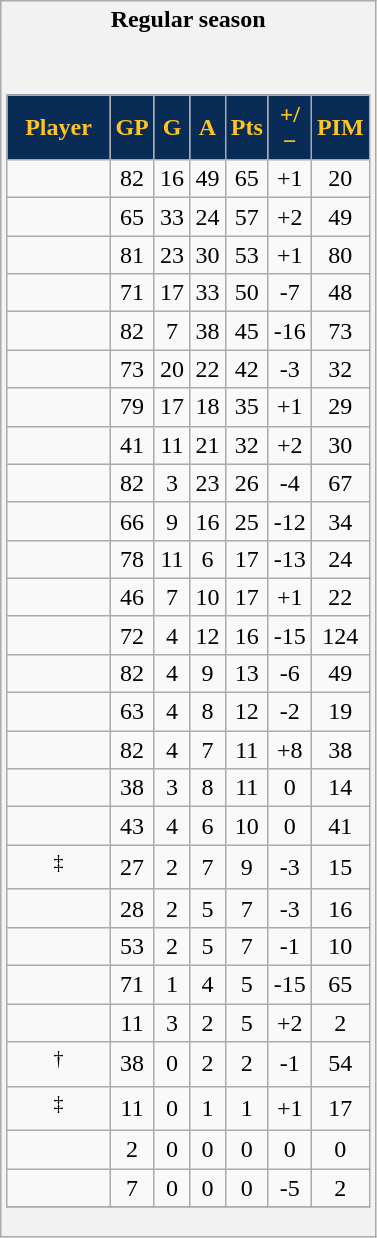<table class="wikitable" style="border: 1px solid #aaa;">
<tr>
<th style="border: 0;">Regular season</th>
</tr>
<tr>
<td style="background: #f2f2f2; border: 0; text-align: center;"><br><table class="wikitable sortable" width="100%">
<tr align=center>
<th style="background:#092c57;color:#ffc322;" width="40%">Player</th>
<th style="background:#092c57;color:#ffc322;" width="10%">GP</th>
<th style="background:#092c57;color:#ffc322;" width="10%">G</th>
<th style="background:#092c57;color:#ffc322;" width="10%">A</th>
<th style="background:#092c57;color:#ffc322;" width="10%">Pts</th>
<th style="background:#092c57;color:#ffc322;" width="10%">+/−</th>
<th style="background:#092c57;color:#ffc322;" width="10%">PIM</th>
</tr>
<tr align=center>
<td></td>
<td>82</td>
<td>16</td>
<td>49</td>
<td>65</td>
<td>+1</td>
<td>20</td>
</tr>
<tr align=center>
<td></td>
<td>65</td>
<td>33</td>
<td>24</td>
<td>57</td>
<td>+2</td>
<td>49</td>
</tr>
<tr align=center>
<td></td>
<td>81</td>
<td>23</td>
<td>30</td>
<td>53</td>
<td>+1</td>
<td>80</td>
</tr>
<tr align=center>
<td></td>
<td>71</td>
<td>17</td>
<td>33</td>
<td>50</td>
<td>-7</td>
<td>48</td>
</tr>
<tr align=center>
<td></td>
<td>82</td>
<td>7</td>
<td>38</td>
<td>45</td>
<td>-16</td>
<td>73</td>
</tr>
<tr align=center>
<td></td>
<td>73</td>
<td>20</td>
<td>22</td>
<td>42</td>
<td>-3</td>
<td>32</td>
</tr>
<tr align=center>
<td></td>
<td>79</td>
<td>17</td>
<td>18</td>
<td>35</td>
<td>+1</td>
<td>29</td>
</tr>
<tr align=center>
<td></td>
<td>41</td>
<td>11</td>
<td>21</td>
<td>32</td>
<td>+2</td>
<td>30</td>
</tr>
<tr align=center>
<td></td>
<td>82</td>
<td>3</td>
<td>23</td>
<td>26</td>
<td>-4</td>
<td>67</td>
</tr>
<tr align=center>
<td></td>
<td>66</td>
<td>9</td>
<td>16</td>
<td>25</td>
<td>-12</td>
<td>34</td>
</tr>
<tr align=center>
<td></td>
<td>78</td>
<td>11</td>
<td>6</td>
<td>17</td>
<td>-13</td>
<td>24</td>
</tr>
<tr align=center>
<td></td>
<td>46</td>
<td>7</td>
<td>10</td>
<td>17</td>
<td>+1</td>
<td>22</td>
</tr>
<tr align=center>
<td></td>
<td>72</td>
<td>4</td>
<td>12</td>
<td>16</td>
<td>-15</td>
<td>124</td>
</tr>
<tr align=center>
<td></td>
<td>82</td>
<td>4</td>
<td>9</td>
<td>13</td>
<td>-6</td>
<td>49</td>
</tr>
<tr align=center>
<td></td>
<td>63</td>
<td>4</td>
<td>8</td>
<td>12</td>
<td>-2</td>
<td>19</td>
</tr>
<tr align=center>
<td></td>
<td>82</td>
<td>4</td>
<td>7</td>
<td>11</td>
<td>+8</td>
<td>38</td>
</tr>
<tr align=center>
<td></td>
<td>38</td>
<td>3</td>
<td>8</td>
<td>11</td>
<td>0</td>
<td>14</td>
</tr>
<tr align=center>
<td></td>
<td>43</td>
<td>4</td>
<td>6</td>
<td>10</td>
<td>0</td>
<td>41</td>
</tr>
<tr align=center>
<td><sup>‡</sup></td>
<td>27</td>
<td>2</td>
<td>7</td>
<td>9</td>
<td>-3</td>
<td>15</td>
</tr>
<tr align=center>
<td></td>
<td>28</td>
<td>2</td>
<td>5</td>
<td>7</td>
<td>-3</td>
<td>16</td>
</tr>
<tr align=center>
<td></td>
<td>53</td>
<td>2</td>
<td>5</td>
<td>7</td>
<td>-1</td>
<td>10</td>
</tr>
<tr align=center>
<td></td>
<td>71</td>
<td>1</td>
<td>4</td>
<td>5</td>
<td>-15</td>
<td>65</td>
</tr>
<tr align=center>
<td></td>
<td>11</td>
<td>3</td>
<td>2</td>
<td>5</td>
<td>+2</td>
<td>2</td>
</tr>
<tr align=center>
<td><sup>†</sup></td>
<td>38</td>
<td>0</td>
<td>2</td>
<td>2</td>
<td>-1</td>
<td>54</td>
</tr>
<tr align=center>
<td><sup>‡</sup></td>
<td>11</td>
<td>0</td>
<td>1</td>
<td>1</td>
<td>+1</td>
<td>17</td>
</tr>
<tr align=center>
<td></td>
<td>2</td>
<td>0</td>
<td>0</td>
<td>0</td>
<td>0</td>
<td>0</td>
</tr>
<tr align=center>
<td></td>
<td>7</td>
<td>0</td>
<td>0</td>
<td>0</td>
<td>-5</td>
<td>2</td>
</tr>
<tr>
</tr>
</table>
</td>
</tr>
</table>
